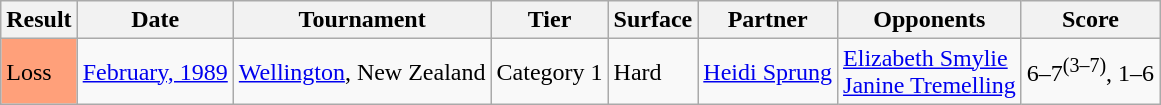<table class="sortable wikitable">
<tr>
<th>Result</th>
<th>Date</th>
<th>Tournament</th>
<th>Tier</th>
<th>Surface</th>
<th>Partner</th>
<th>Opponents</th>
<th class="unsortable">Score</th>
</tr>
<tr>
<td style="background:#FFA07A;">Loss</td>
<td><a href='#'>February, 1989</a></td>
<td><a href='#'>Wellington</a>, New Zealand</td>
<td>Category 1</td>
<td>Hard</td>
<td> <a href='#'>Heidi Sprung</a></td>
<td> <a href='#'>Elizabeth Smylie</a> <br>  <a href='#'>Janine Tremelling</a></td>
<td>6–7<sup>(3–7)</sup>, 1–6</td>
</tr>
</table>
